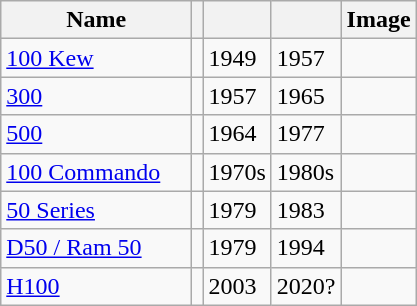<table class="wikitable sortable">
<tr>
<th width=120px>Name</th>
<th width=px></th>
<th width=px></th>
<th width=px></th>
<th width=px>Image</th>
</tr>
<tr>
<td><a href='#'>100 Kew</a></td>
<td></td>
<td>1949</td>
<td>1957</td>
<td></td>
</tr>
<tr>
<td><a href='#'>300</a></td>
<td></td>
<td>1957</td>
<td>1965</td>
<td></td>
</tr>
<tr>
<td><a href='#'>500</a></td>
<td></td>
<td>1964</td>
<td>1977</td>
<td></td>
</tr>
<tr>
<td><a href='#'>100 Commando</a></td>
<td></td>
<td>1970s</td>
<td>1980s</td>
<td></td>
</tr>
<tr>
<td><a href='#'>50 Series</a></td>
<td></td>
<td>1979</td>
<td>1983</td>
<td></td>
</tr>
<tr>
<td><a href='#'>D50 / Ram 50</a> </td>
<td></td>
<td>1979</td>
<td>1994</td>
<td></td>
</tr>
<tr>
<td><a href='#'>H100</a> </td>
<td></td>
<td>2003</td>
<td>2020?</td>
<td></td>
</tr>
</table>
